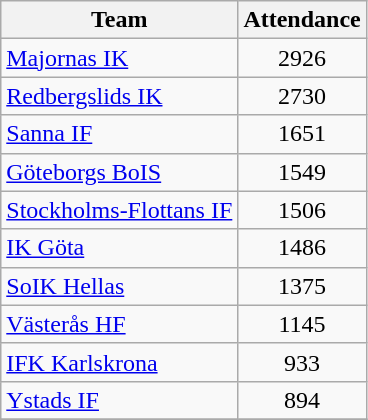<table class="wikitable sortable">
<tr>
<th>Team</th>
<th>Attendance</th>
</tr>
<tr>
<td><a href='#'>Majornas IK</a></td>
<td align=center>2926</td>
</tr>
<tr>
<td><a href='#'>Redbergslids IK</a></td>
<td align=center>2730</td>
</tr>
<tr>
<td><a href='#'>Sanna IF</a></td>
<td align=center>1651</td>
</tr>
<tr>
<td><a href='#'>Göteborgs BoIS</a></td>
<td align=center>1549</td>
</tr>
<tr>
<td><a href='#'>Stockholms-Flottans IF</a></td>
<td align=center>1506</td>
</tr>
<tr>
<td><a href='#'>IK Göta</a></td>
<td align=center>1486</td>
</tr>
<tr>
<td><a href='#'>SoIK Hellas</a></td>
<td align=center>1375</td>
</tr>
<tr>
<td><a href='#'>Västerås HF</a></td>
<td align=center>1145</td>
</tr>
<tr>
<td><a href='#'>IFK Karlskrona</a></td>
<td align=center>933</td>
</tr>
<tr>
<td><a href='#'>Ystads IF</a></td>
<td align=center>894</td>
</tr>
<tr>
</tr>
</table>
